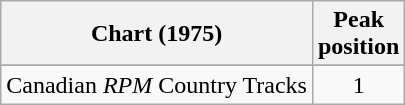<table class="wikitable sortable">
<tr>
<th align="left">Chart (1975)</th>
<th align="center">Peak<br>position</th>
</tr>
<tr>
</tr>
<tr>
</tr>
<tr>
<td align="left">Canadian <em>RPM</em> Country Tracks</td>
<td align="center">1</td>
</tr>
</table>
